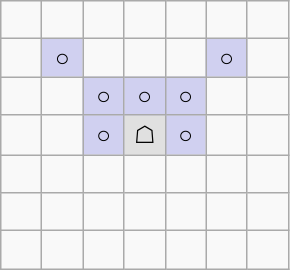<table border="1" class="wikitable">
<tr align=center>
<td width="20"> </td>
<td width="20"> </td>
<td width="20"> </td>
<td width="20"> </td>
<td width="20"> </td>
<td width="20"> </td>
<td width="20"> </td>
</tr>
<tr align=center>
<td> </td>
<td style="background:#d0d0f0;">○</td>
<td> </td>
<td> </td>
<td> </td>
<td style="background:#d0d0f0;">○</td>
<td> </td>
</tr>
<tr align=center>
<td> </td>
<td> </td>
<td style="background:#d0d0f0;">○</td>
<td style="background:#d0d0f0;">○</td>
<td style="background:#d0d0f0;">○</td>
<td> </td>
<td> </td>
</tr>
<tr align=center>
<td> </td>
<td> </td>
<td style="background:#d0d0f0;">○</td>
<td style="background:#e0e0e0;">☖</td>
<td style="background:#d0d0f0;">○</td>
<td> </td>
<td> </td>
</tr>
<tr align=center>
<td> </td>
<td> </td>
<td> </td>
<td> </td>
<td> </td>
<td> </td>
<td> </td>
</tr>
<tr align=center>
<td> </td>
<td> </td>
<td> </td>
<td> </td>
<td> </td>
<td> </td>
<td> </td>
</tr>
<tr align=center>
<td> </td>
<td> </td>
<td> </td>
<td> </td>
<td> </td>
<td> </td>
<td> </td>
</tr>
</table>
